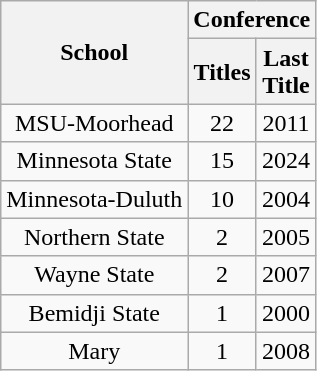<table class="wikitable sortable" style="text-align:center">
<tr>
<th rowspan=2>School</th>
<th colspan=2>Conference</th>
</tr>
<tr>
<th>Titles</th>
<th>Last<br>Title</th>
</tr>
<tr>
<td>MSU-Moorhead</td>
<td>22</td>
<td>2011</td>
</tr>
<tr>
<td>Minnesota State</td>
<td>15</td>
<td>2024</td>
</tr>
<tr>
<td>Minnesota-Duluth</td>
<td>10</td>
<td>2004</td>
</tr>
<tr>
<td>Northern State</td>
<td>2</td>
<td>2005</td>
</tr>
<tr>
<td>Wayne State</td>
<td>2</td>
<td>2007</td>
</tr>
<tr>
<td>Bemidji State</td>
<td>1</td>
<td>2000</td>
</tr>
<tr>
<td>Mary</td>
<td>1</td>
<td>2008</td>
</tr>
</table>
